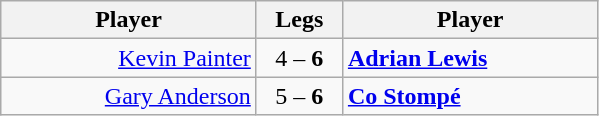<table class=wikitable style="text-align:center">
<tr>
<th width=163>Player</th>
<th width=50>Legs</th>
<th width=163>Player</th>
</tr>
<tr align=left>
<td align=right><a href='#'>Kevin Painter</a> </td>
<td align=center>4 – <strong>6</strong></td>
<td> <strong><a href='#'>Adrian Lewis</a></strong></td>
</tr>
<tr align=left>
<td align=right><a href='#'>Gary Anderson</a> </td>
<td align=center>5 – <strong>6</strong></td>
<td> <strong><a href='#'>Co Stompé</a></strong></td>
</tr>
</table>
